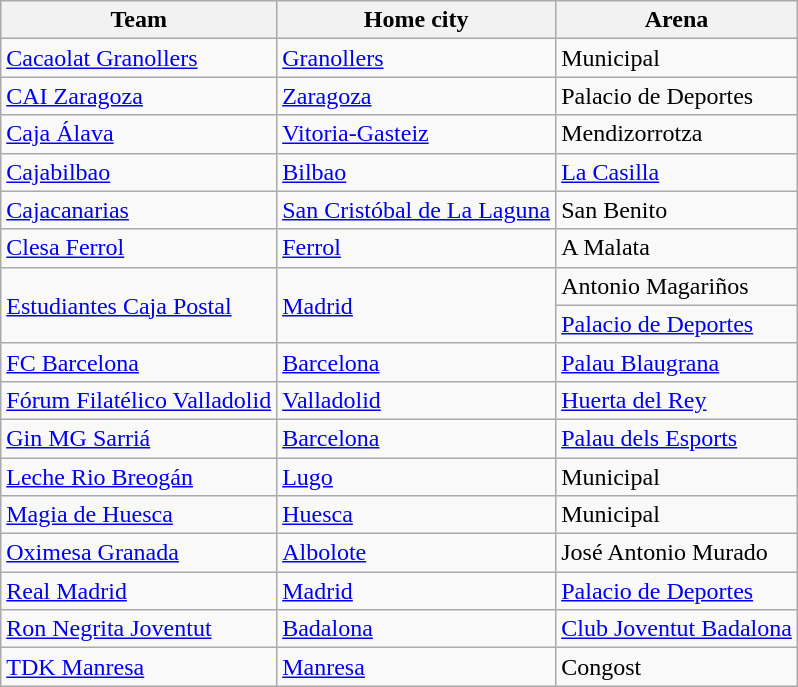<table class="wikitable sortable">
<tr>
<th>Team</th>
<th>Home city</th>
<th>Arena</th>
</tr>
<tr>
<td><a href='#'>Cacaolat Granollers</a></td>
<td><a href='#'>Granollers</a></td>
<td>Municipal</td>
</tr>
<tr>
<td><a href='#'>CAI Zaragoza</a></td>
<td><a href='#'>Zaragoza</a></td>
<td>Palacio de Deportes</td>
</tr>
<tr>
<td><a href='#'>Caja Álava</a></td>
<td><a href='#'>Vitoria-Gasteiz</a></td>
<td>Mendizorrotza</td>
</tr>
<tr>
<td><a href='#'>Cajabilbao</a></td>
<td><a href='#'>Bilbao</a></td>
<td><a href='#'>La Casilla</a></td>
</tr>
<tr>
<td><a href='#'>Cajacanarias</a></td>
<td><a href='#'>San Cristóbal de La Laguna</a></td>
<td>San Benito</td>
</tr>
<tr>
<td><a href='#'>Clesa Ferrol</a></td>
<td><a href='#'>Ferrol</a></td>
<td>A Malata</td>
</tr>
<tr>
<td rowspan=2><a href='#'>Estudiantes Caja Postal</a></td>
<td rowspan=2><a href='#'>Madrid</a></td>
<td>Antonio Magariños</td>
</tr>
<tr>
<td><a href='#'>Palacio de Deportes</a></td>
</tr>
<tr>
<td><a href='#'>FC Barcelona</a></td>
<td><a href='#'>Barcelona</a></td>
<td><a href='#'>Palau Blaugrana</a></td>
</tr>
<tr>
<td><a href='#'>Fórum Filatélico Valladolid</a></td>
<td><a href='#'>Valladolid</a></td>
<td><a href='#'>Huerta del Rey</a></td>
</tr>
<tr>
<td><a href='#'>Gin MG Sarriá</a></td>
<td><a href='#'>Barcelona</a></td>
<td><a href='#'>Palau dels Esports</a></td>
</tr>
<tr>
<td><a href='#'>Leche Rio Breogán</a></td>
<td><a href='#'>Lugo</a></td>
<td>Municipal</td>
</tr>
<tr>
<td><a href='#'>Magia de Huesca</a></td>
<td><a href='#'>Huesca</a></td>
<td>Municipal</td>
</tr>
<tr>
<td><a href='#'>Oximesa Granada</a></td>
<td><a href='#'>Albolote</a></td>
<td>José Antonio Murado</td>
</tr>
<tr>
<td><a href='#'>Real Madrid</a></td>
<td><a href='#'>Madrid</a></td>
<td><a href='#'>Palacio de Deportes</a></td>
</tr>
<tr>
<td><a href='#'>Ron Negrita Joventut</a></td>
<td><a href='#'>Badalona</a></td>
<td><a href='#'>Club Joventut Badalona</a></td>
</tr>
<tr>
<td><a href='#'>TDK Manresa</a></td>
<td><a href='#'>Manresa</a></td>
<td>Congost</td>
</tr>
</table>
